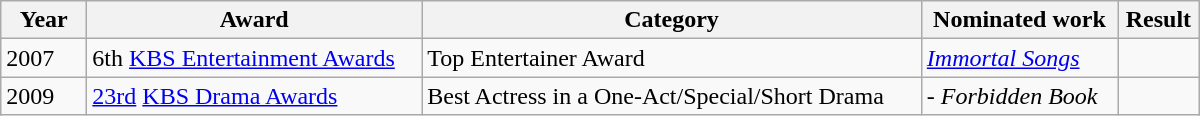<table class="wikitable" style="width:800px;">
<tr>
<th width=50px>Year</th>
<th>Award</th>
<th>Category</th>
<th>Nominated work</th>
<th>Result</th>
</tr>
<tr>
<td>2007</td>
<td>6th <a href='#'>KBS Entertainment Awards</a></td>
<td>Top Entertainer Award</td>
<td><em><a href='#'>Immortal Songs</a></em></td>
<td></td>
</tr>
<tr>
<td>2009</td>
<td><a href='#'>23rd</a> <a href='#'>KBS Drama Awards</a></td>
<td>Best Actress in a One-Act/Special/Short Drama</td>
<td><em></em> - <em>Forbidden Book</em></td>
<td></td>
</tr>
</table>
